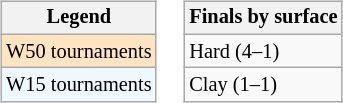<table>
<tr valign=top>
<td><br><table class="wikitable" style="font-size:85%">
<tr>
<th>Legend</th>
</tr>
<tr style="background:#ffe4c4;">
<td>W50 tournaments</td>
</tr>
<tr style="background:#f0f8ff;">
<td>W15 tournaments</td>
</tr>
</table>
</td>
<td><br><table class="wikitable" style="font-size:85%">
<tr>
<th>Finals by surface</th>
</tr>
<tr>
<td>Hard (4–1)</td>
</tr>
<tr>
<td>Clay (1–1)</td>
</tr>
</table>
</td>
</tr>
</table>
